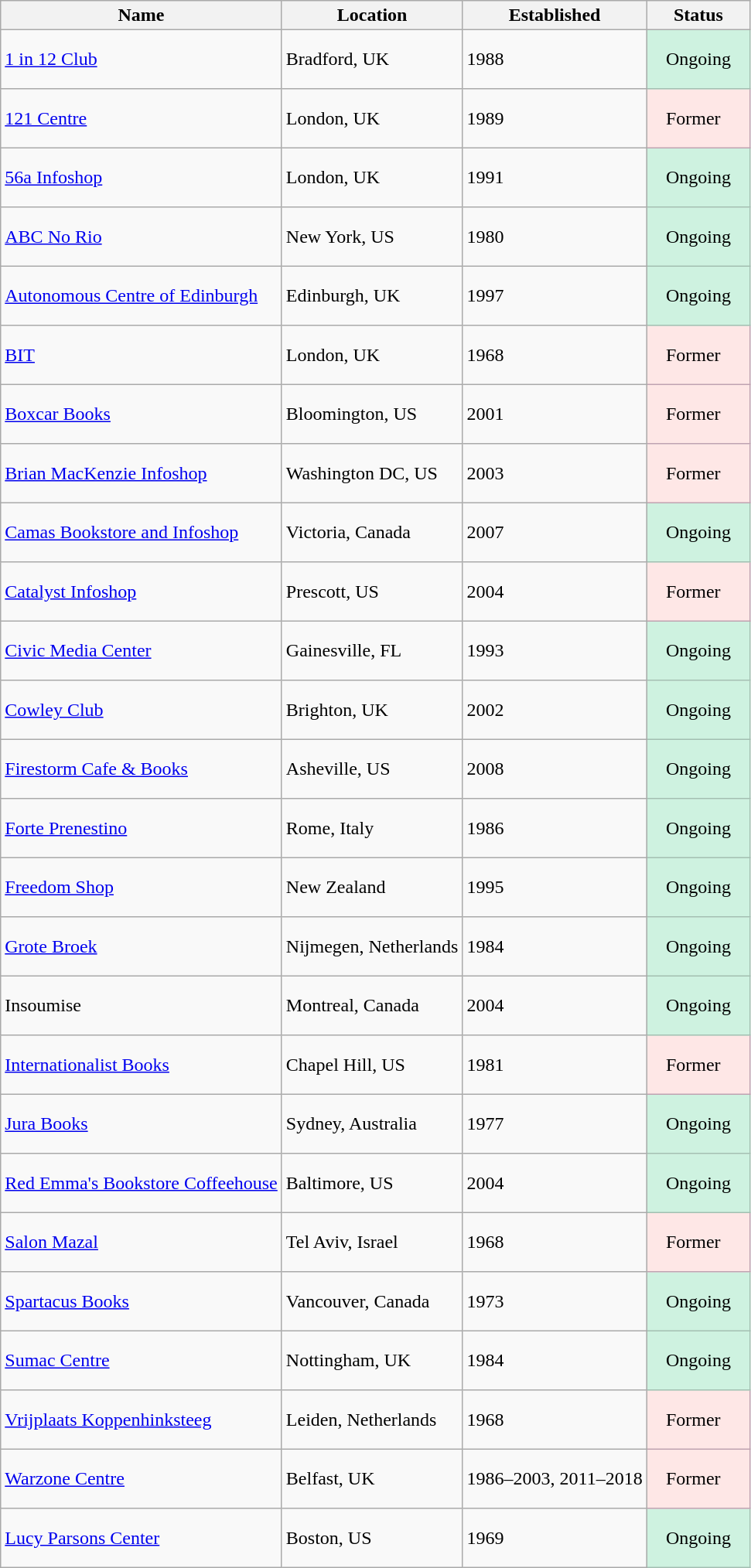<table class="wikitable sortable">
<tr>
<th>Name</th>
<th>Location</th>
<th>Established</th>
<th>Status</th>
</tr>
<tr>
<td><a href='#'>1 in 12 Club</a></td>
<td>Bradford, UK</td>
<td>1988</td>
<td style="background:#CEF2E0; border:1px solid #A3BFB1; padding:1em; margin:auto;">Ongoing</td>
</tr>
<tr>
<td><a href='#'>121 Centre</a></td>
<td>London, UK</td>
<td>1989</td>
<td style="background:#FEE7E6; border:1px solid #BFA3B1; padding:1em; margin:auto;">Former</td>
</tr>
<tr>
<td><a href='#'>56a Infoshop</a></td>
<td>London, UK</td>
<td>1991</td>
<td style="background:#CEF2E0; border:1px solid #A3BFB1; padding:1em; margin:auto;">Ongoing</td>
</tr>
<tr>
<td><a href='#'>ABC No Rio</a></td>
<td>New York, US</td>
<td>1980</td>
<td style="background:#CEF2E0; border:1px solid #A3BFB1; padding:1em; margin:auto;">Ongoing</td>
</tr>
<tr>
<td><a href='#'>Autonomous Centre of Edinburgh</a></td>
<td>Edinburgh, UK</td>
<td>1997</td>
<td style="background:#CEF2E0; border:1px solid #A3BFB1; padding:1em; margin:auto;">Ongoing</td>
</tr>
<tr>
<td><a href='#'>BIT</a></td>
<td>London, UK</td>
<td>1968</td>
<td style="background:#FEE7E6; border:1px solid #BFA3B1; padding:1em; margin:auto;">Former</td>
</tr>
<tr>
<td><a href='#'>Boxcar Books</a></td>
<td>Bloomington, US</td>
<td>2001</td>
<td style="background:#FEE7E6; border:1px solid #BFA3B1; padding:1em; margin:auto;">Former</td>
</tr>
<tr>
<td><a href='#'>Brian MacKenzie Infoshop</a></td>
<td>Washington DC, US</td>
<td>2003</td>
<td style="background:#FEE7E6; border:1px solid #BFA3B1; padding:1em; margin:auto;">Former</td>
</tr>
<tr>
<td><a href='#'>Camas Bookstore and Infoshop</a></td>
<td>Victoria, Canada</td>
<td>2007</td>
<td style="background:#CEF2E0; border:1px solid #A3BFB1; padding:1em; margin:auto;">Ongoing</td>
</tr>
<tr>
<td><a href='#'>Catalyst Infoshop</a></td>
<td>Prescott, US</td>
<td>2004</td>
<td style="background:#FEE7E6; border:1px solid #BFA3B1; padding:1em; margin:auto;">Former</td>
</tr>
<tr>
<td><a href='#'>Civic Media Center</a></td>
<td>Gainesville, FL</td>
<td>1993</td>
<td style="background:#CEF2E0; border:1px solid #A3BFB1; padding:1em; margin:auto;">Ongoing</td>
</tr>
<tr>
<td><a href='#'>Cowley Club</a></td>
<td>Brighton, UK</td>
<td>2002</td>
<td style="background:#CEF2E0; border:1px solid #A3BFB1; padding:1em; margin:auto;">Ongoing</td>
</tr>
<tr>
<td><a href='#'>Firestorm Cafe & Books</a></td>
<td>Asheville, US</td>
<td>2008</td>
<td style="background:#CEF2E0; border:1px solid #A3BFB1; padding:1em; margin:auto;">Ongoing</td>
</tr>
<tr>
<td><a href='#'>Forte Prenestino</a></td>
<td>Rome, Italy</td>
<td>1986</td>
<td style="background:#CEF2E0; border:1px solid #A3BFB1; padding:1em; margin:auto;">Ongoing</td>
</tr>
<tr>
<td><a href='#'>Freedom Shop</a></td>
<td>New Zealand</td>
<td>1995</td>
<td style="background:#CEF2E0; border:1px solid #A3BFB1; padding:1em; margin:auto;">Ongoing</td>
</tr>
<tr>
<td><a href='#'>Grote Broek</a></td>
<td>Nijmegen, Netherlands</td>
<td>1984</td>
<td style="background:#CEF2E0; border:1px solid #A3BFB1; padding:1em; margin:auto;">Ongoing</td>
</tr>
<tr>
<td>Insoumise</td>
<td>Montreal, Canada</td>
<td>2004</td>
<td style="background:#CEF2E0; border:1px solid #A3BFB1; padding:1em; margin:auto;">Ongoing</td>
</tr>
<tr>
<td><a href='#'>Internationalist Books</a></td>
<td>Chapel Hill, US</td>
<td>1981</td>
<td style="background:#FEE7E6; border:1px solid #BFA3B1; padding:1em; margin:auto;">Former</td>
</tr>
<tr>
<td><a href='#'>Jura Books</a></td>
<td>Sydney, Australia</td>
<td>1977</td>
<td style="background:#CEF2E0; border:1px solid #A3BFB1; padding:1em; margin:auto;">Ongoing</td>
</tr>
<tr>
<td><a href='#'>Red Emma's Bookstore Coffeehouse</a></td>
<td>Baltimore, US</td>
<td>2004</td>
<td style="background:#CEF2E0; border:1px solid #A3BFB1; padding:1em; margin:auto;">Ongoing</td>
</tr>
<tr>
<td><a href='#'>Salon Mazal</a></td>
<td>Tel Aviv, Israel</td>
<td>1968</td>
<td style="background:#FEE7E6; border:1px solid #BFA3B1; padding:1em; margin:auto;">Former</td>
</tr>
<tr>
<td><a href='#'>Spartacus Books</a></td>
<td>Vancouver, Canada</td>
<td>1973</td>
<td style="background:#CEF2E0; border:1px solid #A3BFB1; padding:1em; margin:auto;">Ongoing</td>
</tr>
<tr>
<td><a href='#'>Sumac Centre</a></td>
<td>Nottingham, UK</td>
<td>1984</td>
<td style="background:#CEF2E0; border:1px solid #A3BFB1; padding:1em; margin:auto;">Ongoing</td>
</tr>
<tr>
<td><a href='#'>Vrijplaats Koppenhinksteeg</a></td>
<td>Leiden, Netherlands</td>
<td>1968</td>
<td style="background:#FEE7E6; border:1px solid #BFA3B1; padding:1em; margin:auto;">Former</td>
</tr>
<tr>
<td><a href='#'>Warzone Centre</a></td>
<td>Belfast, UK</td>
<td>1986–2003, 2011–2018</td>
<td style="background:#FEE7E6; border:1px solid #BFA3B1; padding:1em; margin:auto;">Former</td>
</tr>
<tr>
<td><a href='#'>Lucy Parsons Center</a></td>
<td>Boston, US</td>
<td>1969</td>
<td style="background:#CEF2E0; border:1px solid #A3BFB1; padding:1em; margin:auto;">Ongoing</td>
</tr>
</table>
